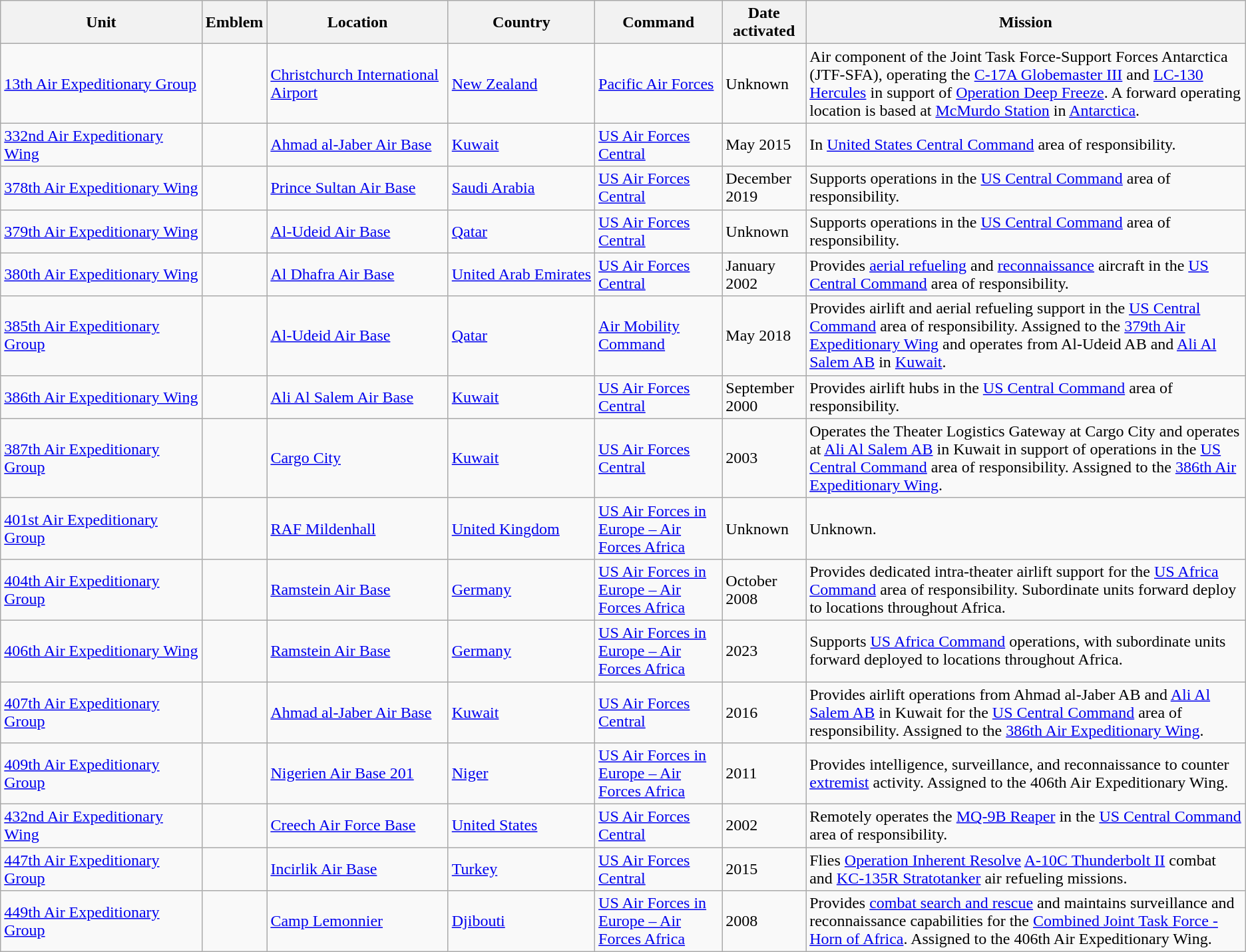<table class="wikitable sortable">
<tr>
<th>Unit</th>
<th>Emblem</th>
<th>Location</th>
<th>Country</th>
<th>Command</th>
<th>Date activated</th>
<th>Mission</th>
</tr>
<tr>
<td style="white-space: nowrap;"><a href='#'>13th Air Expeditionary Group</a></td>
<td></td>
<td><a href='#'>Christchurch International Airport</a></td>
<td> <a href='#'>New Zealand</a></td>
<td><a href='#'>Pacific Air Forces</a></td>
<td>Unknown</td>
<td>Air component of the Joint Task Force-Support Forces Antarctica (JTF-SFA), operating the <a href='#'>C-17A Globemaster III</a> and <a href='#'>LC-130 Hercules</a> in support of <a href='#'>Operation Deep Freeze</a>. A forward operating location is based at <a href='#'>McMurdo Station</a> in <a href='#'>Antarctica</a>.</td>
</tr>
<tr>
<td><a href='#'>332nd Air Expeditionary Wing</a></td>
<td></td>
<td style="white-space: nowrap;"><a href='#'>Ahmad al-Jaber Air Base</a></td>
<td> <a href='#'>Kuwait</a></td>
<td><a href='#'>US Air Forces Central</a></td>
<td>May 2015</td>
<td>In <a href='#'>United States Central Command</a> area of responsibility.</td>
</tr>
<tr>
<td><a href='#'>378th Air Expeditionary Wing</a></td>
<td></td>
<td><a href='#'>Prince Sultan Air Base</a></td>
<td> <a href='#'>Saudi Arabia</a></td>
<td><a href='#'>US Air Forces Central</a></td>
<td>December 2019</td>
<td>Supports operations in the <a href='#'>US Central Command</a> area of responsibility.</td>
</tr>
<tr>
<td><a href='#'>379th Air Expeditionary Wing</a></td>
<td></td>
<td><a href='#'>Al-Udeid Air Base</a></td>
<td> <a href='#'>Qatar</a></td>
<td><a href='#'>US Air Forces Central</a></td>
<td>Unknown</td>
<td>Supports operations in the <a href='#'>US Central Command</a> area of responsibility.</td>
</tr>
<tr>
<td><a href='#'>380th Air Expeditionary Wing</a></td>
<td></td>
<td><a href='#'>Al Dhafra Air Base</a></td>
<td style="white-space: nowrap;"> <a href='#'>United Arab Emirates</a></td>
<td><a href='#'>US Air Forces Central</a></td>
<td>January 2002</td>
<td>Provides <a href='#'>aerial refueling</a> and <a href='#'>reconnaissance</a> aircraft in the <a href='#'>US Central Command</a> area of responsibility.</td>
</tr>
<tr>
<td><a href='#'>385th Air Expeditionary Group</a></td>
<td></td>
<td><a href='#'>Al-Udeid Air Base</a></td>
<td> <a href='#'>Qatar</a></td>
<td><a href='#'>Air Mobility Command</a></td>
<td>May 2018</td>
<td>Provides airlift and aerial refueling support in the <a href='#'>US Central Command</a> area of responsibility. Assigned to the <a href='#'>379th Air Expeditionary Wing</a> and operates from Al-Udeid AB and <a href='#'>Ali Al Salem AB</a> in <a href='#'>Kuwait</a>.</td>
</tr>
<tr>
<td><a href='#'>386th Air Expeditionary Wing</a></td>
<td></td>
<td><a href='#'>Ali Al Salem Air Base</a></td>
<td> <a href='#'>Kuwait</a></td>
<td><a href='#'>US Air Forces Central</a></td>
<td>September 2000</td>
<td>Provides airlift hubs in the <a href='#'>US Central Command</a> area of responsibility.</td>
</tr>
<tr>
<td><a href='#'>387th Air Expeditionary Group</a></td>
<td></td>
<td><a href='#'>Cargo City</a></td>
<td> <a href='#'>Kuwait</a></td>
<td><a href='#'>US Air Forces Central</a></td>
<td>2003</td>
<td>Operates the Theater Logistics Gateway at Cargo City and operates at <a href='#'>Ali Al Salem AB</a> in Kuwait in support of operations in the <a href='#'>US Central Command</a> area of responsibility. Assigned to the <a href='#'>386th Air Expeditionary Wing</a>.</td>
</tr>
<tr>
<td><a href='#'>401st Air Expeditionary Group</a></td>
<td></td>
<td><a href='#'>RAF Mildenhall</a></td>
<td> <a href='#'>United Kingdom</a></td>
<td><a href='#'>US Air Forces in Europe – Air Forces Africa</a></td>
<td>Unknown</td>
<td>Unknown.</td>
</tr>
<tr>
<td><a href='#'>404th Air Expeditionary Group</a></td>
<td></td>
<td><a href='#'>Ramstein Air Base</a></td>
<td> <a href='#'>Germany</a></td>
<td><a href='#'>US Air Forces in Europe – Air Forces Africa</a></td>
<td>October 2008</td>
<td>Provides dedicated intra-theater airlift support for the <a href='#'>US Africa Command</a> area of responsibility. Subordinate units forward deploy to locations throughout Africa.</td>
</tr>
<tr>
<td><a href='#'>406th Air Expeditionary Wing</a></td>
<td></td>
<td><a href='#'>Ramstein Air Base</a></td>
<td> <a href='#'>Germany</a></td>
<td><a href='#'>US Air Forces in Europe – Air Forces Africa</a></td>
<td>2023</td>
<td>Supports <a href='#'>US Africa Command</a> operations, with subordinate units forward deployed to locations throughout Africa.</td>
</tr>
<tr>
<td><a href='#'>407th Air Expeditionary Group</a></td>
<td></td>
<td><a href='#'>Ahmad al-Jaber Air Base</a></td>
<td> <a href='#'>Kuwait</a></td>
<td><a href='#'>US Air Forces Central</a></td>
<td>2016</td>
<td>Provides airlift operations from Ahmad al-Jaber AB and <a href='#'>Ali Al Salem AB</a> in Kuwait for the <a href='#'>US Central Command</a> area of responsibility. Assigned to the <a href='#'>386th Air Expeditionary Wing</a>.</td>
</tr>
<tr>
<td><a href='#'>409th Air Expeditionary Group</a></td>
<td></td>
<td><a href='#'>Nigerien Air Base 201</a></td>
<td> <a href='#'>Niger</a></td>
<td><a href='#'>US Air Forces in Europe – Air Forces Africa</a></td>
<td>2011</td>
<td>Provides intelligence, surveillance, and reconnaissance to counter <a href='#'>extremist</a> activity. Assigned to the 406th Air Expeditionary Wing.</td>
</tr>
<tr>
<td><a href='#'>432nd Air Expeditionary Wing</a></td>
<td></td>
<td><a href='#'>Creech Air Force Base</a></td>
<td> <a href='#'>United States</a></td>
<td><a href='#'>US Air Forces Central</a></td>
<td>2002</td>
<td>Remotely operates the <a href='#'>MQ-9B Reaper</a> in the <a href='#'>US Central Command</a> area of responsibility.</td>
</tr>
<tr>
<td><a href='#'>447th Air Expeditionary Group</a></td>
<td></td>
<td><a href='#'>Incirlik Air Base</a></td>
<td> <a href='#'>Turkey</a></td>
<td><a href='#'>US Air Forces Central</a></td>
<td>2015</td>
<td>Flies <a href='#'>Operation Inherent Resolve</a> <a href='#'>A-10C Thunderbolt II</a> combat and <a href='#'>KC-135R Stratotanker</a> air refueling missions.</td>
</tr>
<tr>
<td><a href='#'>449th Air Expeditionary Group</a></td>
<td></td>
<td><a href='#'>Camp Lemonnier</a></td>
<td> <a href='#'>Djibouti</a></td>
<td><a href='#'>US Air Forces in Europe – Air Forces Africa</a></td>
<td>2008</td>
<td>Provides <a href='#'>combat search and rescue</a> and maintains surveillance and reconnaissance capabilities for the <a href='#'>Combined Joint Task Force - Horn of Africa</a>. Assigned to the 406th Air Expeditionary Wing.</td>
</tr>
</table>
